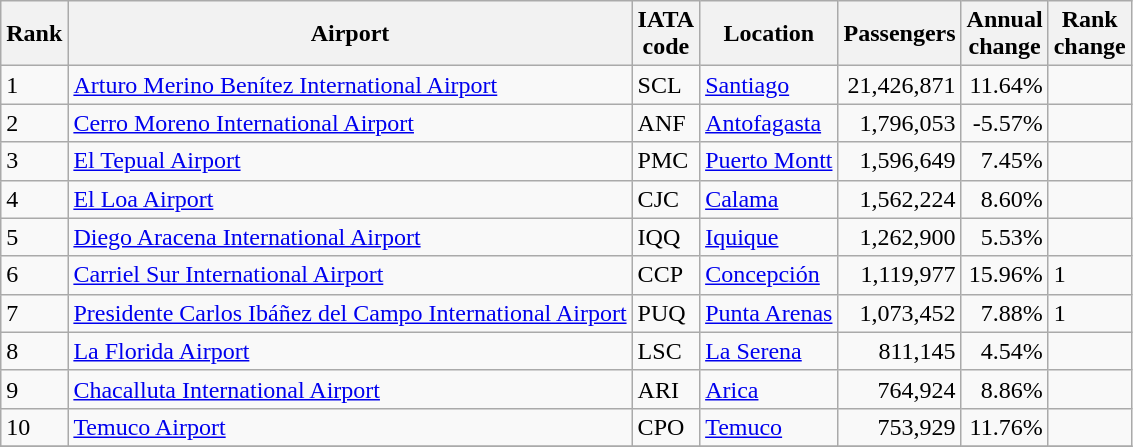<table class="wikitable sortable">
<tr>
<th>Rank</th>
<th>Airport</th>
<th>IATA<br>code</th>
<th>Location</th>
<th>Passengers</th>
<th data-sort-type="number">Annual<br>change</th>
<th>Rank<br>change</th>
</tr>
<tr>
<td>1</td>
<td><a href='#'>Arturo Merino Benítez International Airport</a></td>
<td>SCL</td>
<td><a href='#'>Santiago</a></td>
<td align="right">21,426,871</td>
<td align="right">11.64% </td>
<td></td>
</tr>
<tr>
<td>2</td>
<td><a href='#'>Cerro Moreno International Airport</a></td>
<td>ANF</td>
<td><a href='#'>Antofagasta</a></td>
<td align="right">1,796,053</td>
<td align="right">-5.57% </td>
<td></td>
</tr>
<tr>
<td>3</td>
<td><a href='#'>El Tepual Airport</a></td>
<td>PMC</td>
<td><a href='#'>Puerto Montt</a></td>
<td align="right">1,596,649</td>
<td align="right">7.45% </td>
<td></td>
</tr>
<tr>
<td>4</td>
<td><a href='#'>El Loa Airport</a></td>
<td>CJC</td>
<td><a href='#'>Calama</a></td>
<td align="right">1,562,224</td>
<td align="right">8.60% </td>
<td></td>
</tr>
<tr>
<td>5</td>
<td><a href='#'>Diego Aracena International Airport</a></td>
<td>IQQ</td>
<td><a href='#'>Iquique</a></td>
<td align="right">1,262,900</td>
<td align="right">5.53% </td>
<td></td>
</tr>
<tr>
<td>6</td>
<td><a href='#'>Carriel Sur International Airport</a></td>
<td>CCP</td>
<td><a href='#'>Concepción</a></td>
<td align="right">1,119,977</td>
<td align="right">15.96% </td>
<td> 1</td>
</tr>
<tr>
<td>7</td>
<td><a href='#'>Presidente Carlos Ibáñez del Campo International Airport</a></td>
<td>PUQ</td>
<td><a href='#'>Punta Arenas</a></td>
<td align="right">1,073,452</td>
<td align="right">7.88% </td>
<td> 1</td>
</tr>
<tr>
<td>8</td>
<td><a href='#'>La Florida Airport</a></td>
<td>LSC</td>
<td><a href='#'>La Serena</a></td>
<td align="right">811,145</td>
<td align="right">4.54% </td>
<td></td>
</tr>
<tr>
<td>9</td>
<td><a href='#'>Chacalluta International Airport</a></td>
<td>ARI</td>
<td><a href='#'>Arica</a></td>
<td align="right">764,924</td>
<td align="right">8.86% </td>
<td></td>
</tr>
<tr>
<td>10</td>
<td><a href='#'>Temuco Airport</a></td>
<td>CPO</td>
<td><a href='#'>Temuco</a></td>
<td align="right">753,929</td>
<td align="right">11.76% </td>
<td></td>
</tr>
<tr>
</tr>
</table>
